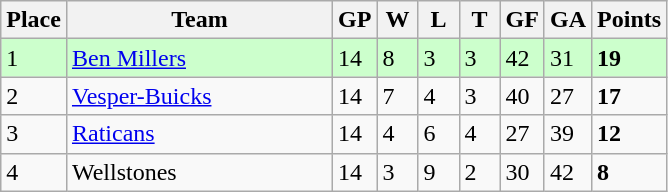<table class="wikitable">
<tr>
<th>Place</th>
<th width="170">Team</th>
<th width="20">GP</th>
<th width="20">W</th>
<th width="20">L</th>
<th width="20">T</th>
<th width="20">GF</th>
<th width="20">GA</th>
<th>Points</th>
</tr>
<tr bgcolor=#ccffcc>
<td>1</td>
<td><a href='#'>Ben Millers</a></td>
<td>14</td>
<td>8</td>
<td>3</td>
<td>3</td>
<td>42</td>
<td>31</td>
<td><strong>19</strong></td>
</tr>
<tr>
<td>2</td>
<td><a href='#'>Vesper-Buicks</a></td>
<td>14</td>
<td>7</td>
<td>4</td>
<td>3</td>
<td>40</td>
<td>27</td>
<td><strong>17</strong></td>
</tr>
<tr>
<td>3</td>
<td><a href='#'>Raticans</a></td>
<td>14</td>
<td>4</td>
<td>6</td>
<td>4</td>
<td>27</td>
<td>39</td>
<td><strong>12</strong></td>
</tr>
<tr>
<td>4</td>
<td>Wellstones</td>
<td>14</td>
<td>3</td>
<td>9</td>
<td>2</td>
<td>30</td>
<td>42</td>
<td><strong>8</strong></td>
</tr>
</table>
